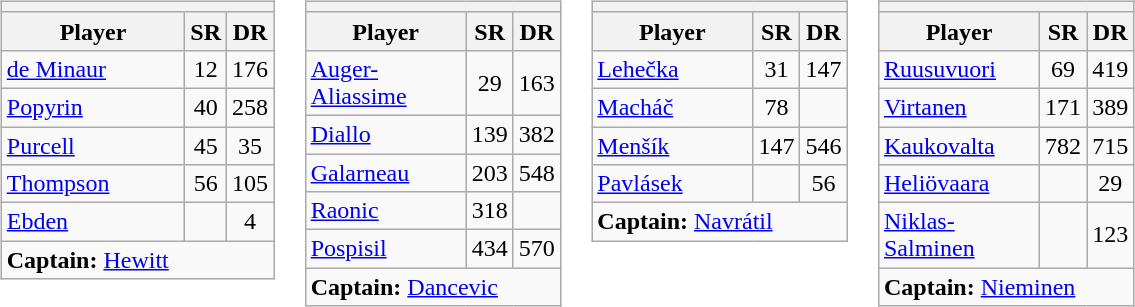<table>
<tr valign=top>
<td><br><table class="wikitable sortable nowrap">
<tr>
<th colspan=3></th>
</tr>
<tr>
<th width=115>Player</th>
<th width=20>SR</th>
<th width=20>DR</th>
</tr>
<tr>
<td><a href='#'>de Minaur</a></td>
<td align=center>12</td>
<td align=center>176</td>
</tr>
<tr>
<td><a href='#'>Popyrin</a></td>
<td align=center>40</td>
<td align=center>258</td>
</tr>
<tr>
<td><a href='#'>Purcell</a></td>
<td align=center>45</td>
<td align=center>35</td>
</tr>
<tr>
<td><a href='#'>Thompson</a></td>
<td align=center>56</td>
<td align=center>105</td>
</tr>
<tr>
<td><a href='#'>Ebden</a></td>
<td align=center></td>
<td align=center>4</td>
</tr>
<tr class="sortbottom">
<td colspan=3><strong>Captain:</strong> <a href='#'>Hewitt</a></td>
</tr>
</table>
</td>
<td><br><table class="wikitable sortable nowrap">
<tr>
<th colspan=3></th>
</tr>
<tr>
<th width=100>Player</th>
<th width=20>SR</th>
<th width=20>DR</th>
</tr>
<tr>
<td><a href='#'>Auger-Aliassime</a></td>
<td align=center>29</td>
<td align=center>163</td>
</tr>
<tr>
<td><a href='#'>Diallo</a></td>
<td align=center>139</td>
<td align=center>382</td>
</tr>
<tr>
<td><a href='#'>Galarneau</a></td>
<td align=center>203</td>
<td align=center>548</td>
</tr>
<tr>
<td><a href='#'>Raonic</a></td>
<td align=center>318</td>
<td align=center></td>
</tr>
<tr>
<td><a href='#'>Pospisil</a></td>
<td align=center>434</td>
<td align=center>570</td>
</tr>
<tr class="sortbottom">
<td colspan=3><strong>Captain:</strong> <a href='#'>Dancevic</a></td>
</tr>
</table>
</td>
<td><br><table class="wikitable sortable nowrap">
<tr>
<th colspan=3></th>
</tr>
<tr>
<th width=100>Player</th>
<th width=20>SR</th>
<th width=20>DR</th>
</tr>
<tr>
<td><a href='#'>Lehečka</a></td>
<td align=center>31</td>
<td align=center>147</td>
</tr>
<tr>
<td><a href='#'>Macháč</a></td>
<td align=center>78</td>
<td align=center></td>
</tr>
<tr>
<td><a href='#'>Menšík</a></td>
<td align=center>147</td>
<td align=center>546</td>
</tr>
<tr>
<td><a href='#'>Pavlásek</a></td>
<td align=center></td>
<td align=center>56</td>
</tr>
<tr class="sortbottom">
<td colspan=3><strong>Captain:</strong> <a href='#'>Navrátil</a></td>
</tr>
</table>
</td>
<td><br><table class="wikitable sortable nowrap">
<tr>
<th colspan=3></th>
</tr>
<tr>
<th width=100>Player</th>
<th width=20>SR</th>
<th width=20>DR</th>
</tr>
<tr>
<td><a href='#'>Ruusuvuori</a></td>
<td align=center>69</td>
<td align=center>419</td>
</tr>
<tr>
<td><a href='#'>Virtanen</a></td>
<td align=center>171</td>
<td align=center>389</td>
</tr>
<tr>
<td><a href='#'>Kaukovalta</a></td>
<td align=center>782</td>
<td align=center>715</td>
</tr>
<tr>
<td><a href='#'>Heliövaara</a></td>
<td align=center></td>
<td align=center>29</td>
</tr>
<tr>
<td><a href='#'>Niklas-Salminen</a></td>
<td align=center></td>
<td align=center>123</td>
</tr>
<tr class="sortbottom">
<td colspan=3><strong>Captain:</strong> <a href='#'>Nieminen</a></td>
</tr>
</table>
</td>
</tr>
</table>
